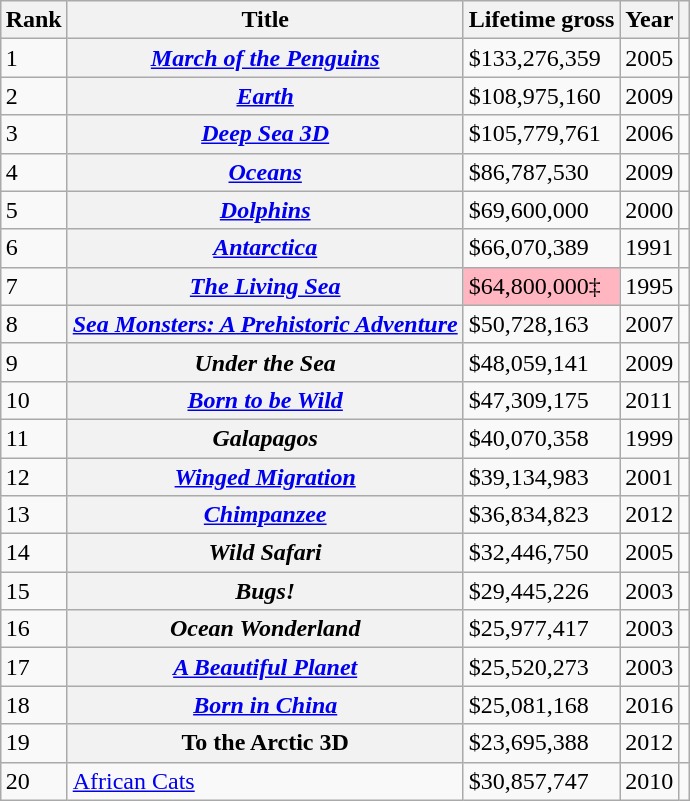<table class="wikitable sortable plainrowheaders sticky-header col4right col5center col6center" style="margin:auto; margin:auto;">
<tr>
<th>Rank</th>
<th class="unsortable">Title</th>
<th class="unsortable">Lifetime gross</th>
<th>Year</th>
<th class="unsortable"></th>
</tr>
<tr>
<td>1</td>
<th scope="row"><em><a href='#'>March of the Penguins</a></em> </th>
<td>$133,276,359</td>
<td>2005</td>
<td></td>
</tr>
<tr>
<td>2</td>
<th scope="row"><em><a href='#'>Earth</a></em></th>
<td>$108,975,160</td>
<td>2009</td>
<td></td>
</tr>
<tr>
<td>3</td>
<th scope="row"><em><a href='#'>Deep Sea 3D</a></em></th>
<td>$105,779,761</td>
<td>2006</td>
<td></td>
</tr>
<tr>
<td>4</td>
<th scope="row"><em><a href='#'>Oceans</a></em></th>
<td>$86,787,530</td>
<td>2009</td>
<td></td>
</tr>
<tr>
<td>5</td>
<th scope="row"><em><a href='#'>Dolphins</a></em></th>
<td>$69,600,000</td>
<td>2000</td>
<td></td>
</tr>
<tr>
<td>6</td>
<th scope="row"><em><a href='#'>Antarctica</a></em></th>
<td>$66,070,389</td>
<td>1991</td>
<td></td>
</tr>
<tr>
<td>7</td>
<th scope="row"><em><a href='#'>The Living Sea</a></em></th>
<td style="background:#FFB6C1;">$64,800,000‡</td>
<td>1995</td>
<td></td>
</tr>
<tr>
<td>8</td>
<th scope="row"><em><a href='#'>Sea Monsters: A Prehistoric Adventure</a></em></th>
<td>$50,728,163</td>
<td>2007</td>
<td></td>
</tr>
<tr>
<td>9</td>
<th scope="row"><em>Under the Sea</em></th>
<td>$48,059,141</td>
<td>2009</td>
<td></td>
</tr>
<tr>
<td>10</td>
<th scope="row"><em><a href='#'>Born to be Wild</a></em></th>
<td>$47,309,175</td>
<td>2011</td>
<td></td>
</tr>
<tr>
<td>11</td>
<th scope="row"><em>Galapagos</em></th>
<td>$40,070,358</td>
<td>1999</td>
<td></td>
</tr>
<tr>
<td>12</td>
<th scope="row"><em><a href='#'>Winged Migration</a></em></th>
<td>$39,134,983</td>
<td>2001</td>
<td></td>
</tr>
<tr>
<td>13</td>
<th scope="row"><em><a href='#'>Chimpanzee</a></em></th>
<td>$36,834,823</td>
<td>2012</td>
<td></td>
</tr>
<tr>
<td>14</td>
<th scope="row"><em>Wild Safari</em></th>
<td>$32,446,750</td>
<td>2005</td>
<td></td>
</tr>
<tr>
<td>15</td>
<th scope="row"><em>Bugs!</em></th>
<td>$29,445,226</td>
<td>2003</td>
<td></td>
</tr>
<tr>
<td>16</td>
<th scope="row"><em>Ocean Wonderland</em></th>
<td>$25,977,417</td>
<td>2003</td>
<td></td>
</tr>
<tr>
<td>17</td>
<th scope="row"><em><a href='#'>A Beautiful Planet</a></em></th>
<td>$25,520,273</td>
<td>2003</td>
<td></td>
</tr>
<tr>
<td>18</td>
<th scope="row"><em><a href='#'>Born in China</a></em></th>
<td>$25,081,168</td>
<td>2016</td>
<td></td>
</tr>
<tr>
<td>19</td>
<th scope="row">To the Arctic 3D</th>
<td>$23,695,388</td>
<td>2012</td>
<td></td>
</tr>
<tr>
<td>20</td>
<td><a href='#'>African Cats</a></td>
<td>$30,857,747</td>
<td>2010</td>
<td></td>
</tr>
</table>
